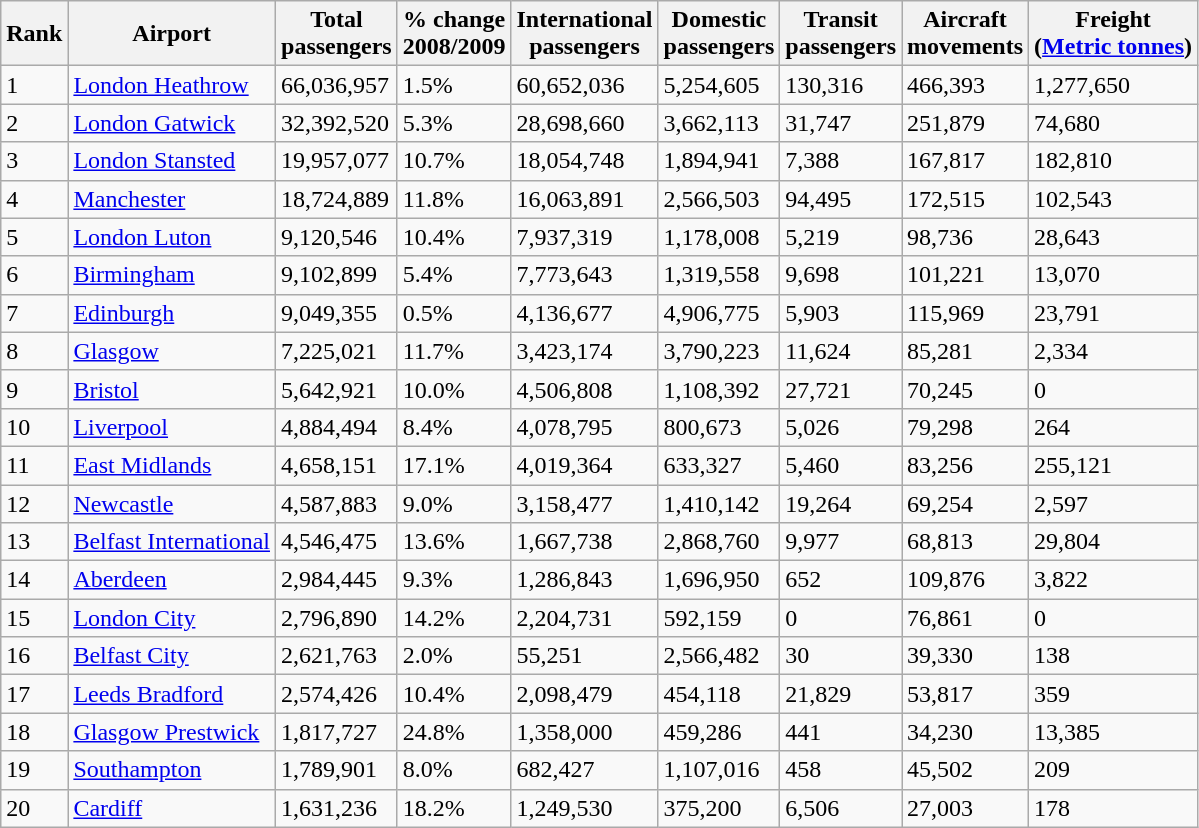<table class="wikitable sortable">
<tr>
<th>Rank</th>
<th>Airport</th>
<th>Total<br>passengers</th>
<th>% change<br>2008/2009</th>
<th>International<br>passengers</th>
<th>Domestic<br>passengers</th>
<th>Transit<br>passengers</th>
<th>Aircraft<br>movements</th>
<th>Freight<br>(<a href='#'>Metric tonnes</a>)</th>
</tr>
<tr>
<td>1</td>
<td><a href='#'>London Heathrow</a></td>
<td>66,036,957</td>
<td>1.5%</td>
<td>60,652,036</td>
<td>5,254,605</td>
<td>130,316</td>
<td>466,393</td>
<td>1,277,650</td>
</tr>
<tr>
<td>2</td>
<td><a href='#'>London Gatwick</a></td>
<td>32,392,520</td>
<td>5.3%</td>
<td>28,698,660</td>
<td>3,662,113</td>
<td>31,747</td>
<td>251,879</td>
<td>74,680</td>
</tr>
<tr>
<td>3</td>
<td><a href='#'>London Stansted</a></td>
<td>19,957,077</td>
<td>10.7%</td>
<td>18,054,748</td>
<td>1,894,941</td>
<td>7,388</td>
<td>167,817</td>
<td>182,810</td>
</tr>
<tr>
<td>4</td>
<td><a href='#'>Manchester</a></td>
<td>18,724,889</td>
<td>11.8%</td>
<td>16,063,891</td>
<td>2,566,503</td>
<td>94,495</td>
<td>172,515</td>
<td>102,543</td>
</tr>
<tr>
<td>5</td>
<td><a href='#'>London Luton</a></td>
<td>9,120,546</td>
<td>10.4%</td>
<td>7,937,319</td>
<td>1,178,008</td>
<td>5,219</td>
<td>98,736</td>
<td>28,643</td>
</tr>
<tr>
<td>6</td>
<td><a href='#'>Birmingham</a></td>
<td>9,102,899</td>
<td>5.4%</td>
<td>7,773,643</td>
<td>1,319,558</td>
<td>9,698</td>
<td>101,221</td>
<td>13,070</td>
</tr>
<tr>
<td>7</td>
<td><a href='#'>Edinburgh</a></td>
<td>9,049,355</td>
<td>0.5%</td>
<td>4,136,677</td>
<td>4,906,775</td>
<td>5,903</td>
<td>115,969</td>
<td>23,791</td>
</tr>
<tr>
<td>8</td>
<td><a href='#'>Glasgow</a></td>
<td>7,225,021</td>
<td>11.7%</td>
<td>3,423,174</td>
<td>3,790,223</td>
<td>11,624</td>
<td>85,281</td>
<td>2,334</td>
</tr>
<tr>
<td>9</td>
<td><a href='#'>Bristol</a></td>
<td>5,642,921</td>
<td>10.0%</td>
<td>4,506,808</td>
<td>1,108,392</td>
<td>27,721</td>
<td>70,245</td>
<td>0</td>
</tr>
<tr>
<td>10</td>
<td><a href='#'>Liverpool</a></td>
<td>4,884,494</td>
<td>8.4%</td>
<td>4,078,795</td>
<td>800,673</td>
<td>5,026</td>
<td>79,298</td>
<td>264</td>
</tr>
<tr>
<td>11</td>
<td><a href='#'>East Midlands</a></td>
<td>4,658,151</td>
<td>17.1%</td>
<td>4,019,364</td>
<td>633,327</td>
<td>5,460</td>
<td>83,256</td>
<td>255,121</td>
</tr>
<tr>
<td>12</td>
<td><a href='#'>Newcastle</a></td>
<td>4,587,883</td>
<td>9.0%</td>
<td>3,158,477</td>
<td>1,410,142</td>
<td>19,264</td>
<td>69,254</td>
<td>2,597</td>
</tr>
<tr>
<td>13</td>
<td><a href='#'>Belfast International</a></td>
<td>4,546,475</td>
<td>13.6%</td>
<td>1,667,738</td>
<td>2,868,760</td>
<td>9,977</td>
<td>68,813</td>
<td>29,804</td>
</tr>
<tr>
<td>14</td>
<td><a href='#'>Aberdeen</a></td>
<td>2,984,445</td>
<td>9.3%</td>
<td>1,286,843</td>
<td>1,696,950</td>
<td>652</td>
<td>109,876</td>
<td>3,822</td>
</tr>
<tr>
<td>15</td>
<td><a href='#'>London City</a></td>
<td>2,796,890</td>
<td>14.2%</td>
<td>2,204,731</td>
<td>592,159</td>
<td>0</td>
<td>76,861</td>
<td>0</td>
</tr>
<tr>
<td>16</td>
<td><a href='#'>Belfast City</a></td>
<td>2,621,763</td>
<td>2.0%</td>
<td>55,251</td>
<td>2,566,482</td>
<td>30</td>
<td>39,330</td>
<td>138</td>
</tr>
<tr>
<td>17</td>
<td><a href='#'>Leeds Bradford</a></td>
<td>2,574,426</td>
<td>10.4%</td>
<td>2,098,479</td>
<td>454,118</td>
<td>21,829</td>
<td>53,817</td>
<td>359</td>
</tr>
<tr>
<td>18</td>
<td><a href='#'>Glasgow Prestwick</a></td>
<td>1,817,727</td>
<td>24.8%</td>
<td>1,358,000</td>
<td>459,286</td>
<td>441</td>
<td>34,230</td>
<td>13,385</td>
</tr>
<tr>
<td>19</td>
<td><a href='#'>Southampton</a></td>
<td>1,789,901</td>
<td>8.0%</td>
<td>682,427</td>
<td>1,107,016</td>
<td>458</td>
<td>45,502</td>
<td>209</td>
</tr>
<tr>
<td>20</td>
<td><a href='#'>Cardiff</a></td>
<td>1,631,236</td>
<td>18.2%</td>
<td>1,249,530</td>
<td>375,200</td>
<td>6,506</td>
<td>27,003</td>
<td>178</td>
</tr>
</table>
